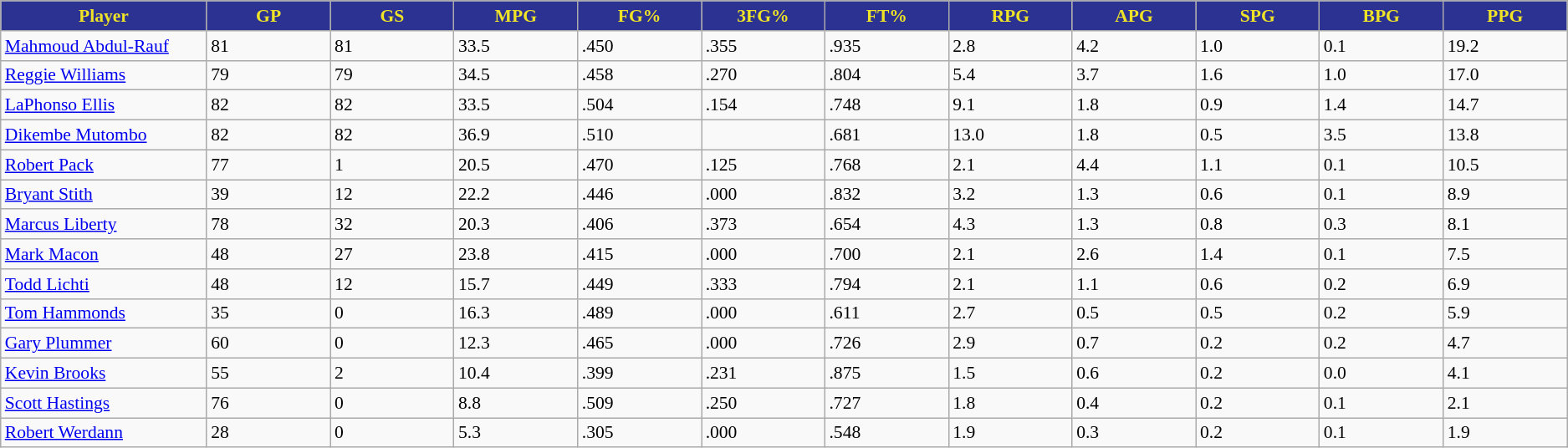<table class="wikitable sortable" style="font-size: 90%">
<tr>
<th style="background:#2C3292; color:#EFE328;" width="10%">Player</th>
<th style="background:#2C3292; color:#EFE328;" width="6%">GP</th>
<th style="background:#2C3292; color:#EFE328;" width="6%">GS</th>
<th style="background:#2C3292; color:#EFE328;" width="6%">MPG</th>
<th style="background:#2C3292; color:#EFE328;" width="6%">FG%</th>
<th style="background:#2C3292; color:#EFE328;" width="6%">3FG%</th>
<th style="background:#2C3292; color:#EFE328;" width="6%">FT%</th>
<th style="background:#2C3292; color:#EFE328;" width="6%">RPG</th>
<th style="background:#2C3292; color:#EFE328;" width="6%">APG</th>
<th style="background:#2C3292; color:#EFE328;" width="6%">SPG</th>
<th style="background:#2C3292; color:#EFE328;" width="6%">BPG</th>
<th style="background:#2C3292; color:#EFE328;" width="6%">PPG</th>
</tr>
<tr>
<td><a href='#'>Mahmoud Abdul-Rauf</a></td>
<td>81</td>
<td>81</td>
<td>33.5</td>
<td>.450</td>
<td>.355</td>
<td>.935</td>
<td>2.8</td>
<td>4.2</td>
<td>1.0</td>
<td>0.1</td>
<td>19.2</td>
</tr>
<tr>
<td><a href='#'>Reggie Williams</a></td>
<td>79</td>
<td>79</td>
<td>34.5</td>
<td>.458</td>
<td>.270</td>
<td>.804</td>
<td>5.4</td>
<td>3.7</td>
<td>1.6</td>
<td>1.0</td>
<td>17.0</td>
</tr>
<tr>
<td><a href='#'>LaPhonso Ellis</a></td>
<td>82</td>
<td>82</td>
<td>33.5</td>
<td>.504</td>
<td>.154</td>
<td>.748</td>
<td>9.1</td>
<td>1.8</td>
<td>0.9</td>
<td>1.4</td>
<td>14.7</td>
</tr>
<tr>
<td><a href='#'>Dikembe Mutombo</a></td>
<td>82</td>
<td>82</td>
<td>36.9</td>
<td>.510</td>
<td></td>
<td>.681</td>
<td>13.0</td>
<td>1.8</td>
<td>0.5</td>
<td>3.5</td>
<td>13.8</td>
</tr>
<tr>
<td><a href='#'>Robert Pack</a></td>
<td>77</td>
<td>1</td>
<td>20.5</td>
<td>.470</td>
<td>.125</td>
<td>.768</td>
<td>2.1</td>
<td>4.4</td>
<td>1.1</td>
<td>0.1</td>
<td>10.5</td>
</tr>
<tr>
<td><a href='#'>Bryant Stith</a></td>
<td>39</td>
<td>12</td>
<td>22.2</td>
<td>.446</td>
<td>.000</td>
<td>.832</td>
<td>3.2</td>
<td>1.3</td>
<td>0.6</td>
<td>0.1</td>
<td>8.9</td>
</tr>
<tr>
<td><a href='#'>Marcus Liberty</a></td>
<td>78</td>
<td>32</td>
<td>20.3</td>
<td>.406</td>
<td>.373</td>
<td>.654</td>
<td>4.3</td>
<td>1.3</td>
<td>0.8</td>
<td>0.3</td>
<td>8.1</td>
</tr>
<tr>
<td><a href='#'>Mark Macon</a></td>
<td>48</td>
<td>27</td>
<td>23.8</td>
<td>.415</td>
<td>.000</td>
<td>.700</td>
<td>2.1</td>
<td>2.6</td>
<td>1.4</td>
<td>0.1</td>
<td>7.5</td>
</tr>
<tr>
<td><a href='#'>Todd Lichti</a></td>
<td>48</td>
<td>12</td>
<td>15.7</td>
<td>.449</td>
<td>.333</td>
<td>.794</td>
<td>2.1</td>
<td>1.1</td>
<td>0.6</td>
<td>0.2</td>
<td>6.9</td>
</tr>
<tr>
<td><a href='#'>Tom Hammonds</a></td>
<td>35</td>
<td>0</td>
<td>16.3</td>
<td>.489</td>
<td>.000</td>
<td>.611</td>
<td>2.7</td>
<td>0.5</td>
<td>0.5</td>
<td>0.2</td>
<td>5.9</td>
</tr>
<tr>
<td><a href='#'>Gary Plummer</a></td>
<td>60</td>
<td>0</td>
<td>12.3</td>
<td>.465</td>
<td>.000</td>
<td>.726</td>
<td>2.9</td>
<td>0.7</td>
<td>0.2</td>
<td>0.2</td>
<td>4.7</td>
</tr>
<tr>
<td><a href='#'>Kevin Brooks</a></td>
<td>55</td>
<td>2</td>
<td>10.4</td>
<td>.399</td>
<td>.231</td>
<td>.875</td>
<td>1.5</td>
<td>0.6</td>
<td>0.2</td>
<td>0.0</td>
<td>4.1</td>
</tr>
<tr>
<td><a href='#'>Scott Hastings</a></td>
<td>76</td>
<td>0</td>
<td>8.8</td>
<td>.509</td>
<td>.250</td>
<td>.727</td>
<td>1.8</td>
<td>0.4</td>
<td>0.2</td>
<td>0.1</td>
<td>2.1</td>
</tr>
<tr>
<td><a href='#'>Robert Werdann</a></td>
<td>28</td>
<td>0</td>
<td>5.3</td>
<td>.305</td>
<td>.000</td>
<td>.548</td>
<td>1.9</td>
<td>0.3</td>
<td>0.2</td>
<td>0.1</td>
<td>1.9</td>
</tr>
</table>
